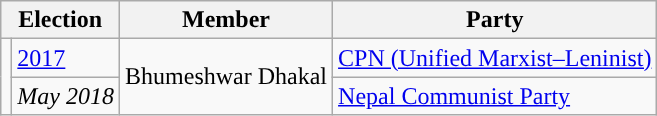<table class="wikitable">
<tr>
<th colspan="2">Election</th>
<th>Member</th>
<th>Party</th>
</tr>
<tr>
<td rowspan="2" style="background-color:"></td>
<td><a href='#'>2017</a></td>
<td rowspan="2">Bhumeshwar Dhakal</td>
<td><a href='#'>CPN (Unified Marxist–Leninist)</a></td>
</tr>
<tr>
<td><em>May 2018</em></td>
<td><a href='#'>Nepal Communist Party</a></td>
</tr>
</table>
